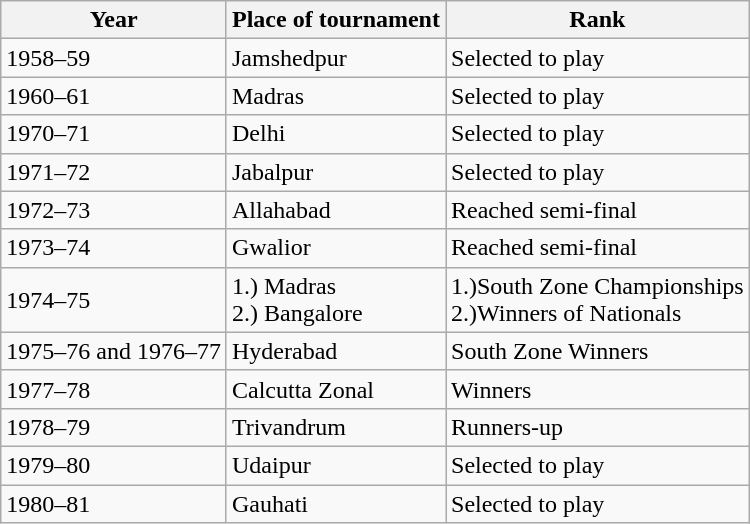<table class="wikitable" border="1">
<tr>
<th>Year</th>
<th>Place of tournament</th>
<th>Rank</th>
</tr>
<tr>
<td>1958–59</td>
<td>Jamshedpur</td>
<td>Selected to play</td>
</tr>
<tr>
<td>1960–61</td>
<td>Madras</td>
<td>Selected to play</td>
</tr>
<tr>
<td>1970–71</td>
<td>Delhi</td>
<td>Selected to play</td>
</tr>
<tr>
<td>1971–72</td>
<td>Jabalpur</td>
<td>Selected to play</td>
</tr>
<tr>
<td>1972–73</td>
<td>Allahabad</td>
<td>Reached semi-final</td>
</tr>
<tr>
<td>1973–74</td>
<td>Gwalior</td>
<td>Reached semi-final</td>
</tr>
<tr>
<td>1974–75</td>
<td>1.) Madras<br>2.) Bangalore</td>
<td>1.)South Zone Championships<br>2.)Winners of Nationals</td>
</tr>
<tr>
<td>1975–76 and 1976–77</td>
<td>Hyderabad</td>
<td>South Zone Winners</td>
</tr>
<tr>
<td>1977–78</td>
<td>Calcutta Zonal</td>
<td>Winners</td>
</tr>
<tr>
<td>1978–79</td>
<td>Trivandrum</td>
<td>Runners-up</td>
</tr>
<tr>
<td>1979–80</td>
<td>Udaipur</td>
<td>Selected to play</td>
</tr>
<tr>
<td>1980–81</td>
<td>Gauhati</td>
<td>Selected to play</td>
</tr>
</table>
